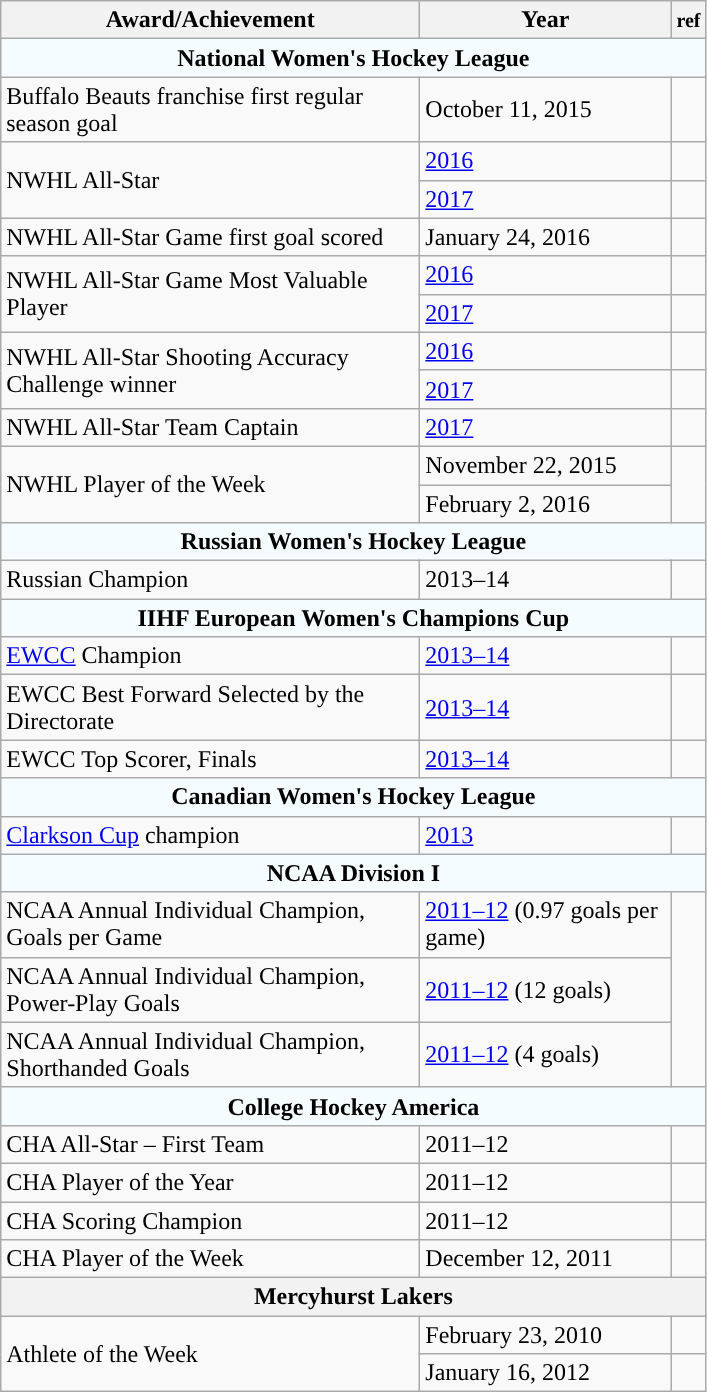<table class="wikitable">
<tr>
<th scope="col" style="width:17em">Award/Achievement</th>
<th scope="col" style="width:10em">Year</th>
<th scope="col" style="width:1em"><small>ref</small></th>
</tr>
<tr>
<th colspan="3" style="background:#F5FCFF;">National Women's Hockey League</th>
</tr>
<tr>
<td>Buffalo Beauts franchise first regular season goal</td>
<td>October 11, 2015</td>
<td></td>
</tr>
<tr>
<td rowspan="2">NWHL All-Star</td>
<td><a href='#'>2016</a></td>
<td></td>
</tr>
<tr>
<td><a href='#'>2017</a></td>
<td></td>
</tr>
<tr>
<td>NWHL All-Star Game first goal scored</td>
<td>January 24, 2016</td>
<td></td>
</tr>
<tr>
<td rowspan="2">NWHL All-Star Game Most Valuable Player</td>
<td><a href='#'>2016</a></td>
<td></td>
</tr>
<tr>
<td><a href='#'>2017</a></td>
<td></td>
</tr>
<tr>
<td rowspan="2">NWHL All-Star Shooting Accuracy Challenge winner</td>
<td><a href='#'>2016</a></td>
<td></td>
</tr>
<tr>
<td><a href='#'>2017</a></td>
<td></td>
</tr>
<tr>
<td>NWHL All-Star Team Captain</td>
<td><a href='#'>2017</a></td>
<td></td>
</tr>
<tr>
<td rowspan="2">NWHL Player of the Week</td>
<td>November 22, 2015</td>
<td rowspan="2"></td>
</tr>
<tr>
<td>February 2, 2016</td>
</tr>
<tr>
<th colspan="3" style="background:#F5FCFF;">Russian Women's Hockey League</th>
</tr>
<tr>
<td>Russian Champion</td>
<td>2013–14</td>
<td></td>
</tr>
<tr>
<th colspan="3" style="background:#F5FCFF;">IIHF European Women's Champions Cup</th>
</tr>
<tr>
<td><a href='#'>EWCC</a> Champion</td>
<td><a href='#'>2013–14</a></td>
<td></td>
</tr>
<tr>
<td>EWCC Best Forward Selected by the Directorate</td>
<td><a href='#'>2013–14</a></td>
<td></td>
</tr>
<tr>
<td>EWCC Top Scorer, Finals</td>
<td><a href='#'>2013–14</a></td>
<td></td>
</tr>
<tr>
<th colspan="3" style="background:#F5FCFF;">Canadian Women's Hockey League</th>
</tr>
<tr>
<td><a href='#'>Clarkson Cup</a> champion</td>
<td><a href='#'>2013</a></td>
<td></td>
</tr>
<tr>
<th colspan="3" style="background:#F5FCFF;">NCAA Division I</th>
</tr>
<tr>
<td>NCAA Annual Individual Champion, Goals per Game</td>
<td><a href='#'>2011–12</a> (0.97 goals per game)</td>
<td rowspan="3"></td>
</tr>
<tr>
<td>NCAA Annual Individual Champion, Power-Play Goals</td>
<td><a href='#'>2011–12</a> (12 goals)</td>
</tr>
<tr>
<td>NCAA Annual Individual Champion, Shorthanded Goals</td>
<td><a href='#'>2011–12</a> (4 goals)</td>
</tr>
<tr>
<th colspan="3" style="background:#F5FCFF;">College Hockey America</th>
</tr>
<tr>
<td>CHA All-Star – First Team</td>
<td>2011–12</td>
<td></td>
</tr>
<tr>
<td>CHA Player of the Year</td>
<td>2011–12</td>
<td></td>
</tr>
<tr>
<td>CHA Scoring Champion</td>
<td>2011–12</td>
<td></td>
</tr>
<tr>
<td>CHA Player of the Week</td>
<td>December 12, 2011</td>
<td></td>
</tr>
<tr>
<th colspan="3">Mercyhurst Lakers</th>
</tr>
<tr>
<td rowspan="2">Athlete of the Week</td>
<td>February 23, 2010</td>
<td></td>
</tr>
<tr>
<td>January 16, 2012</td>
<td></td>
</tr>
</table>
